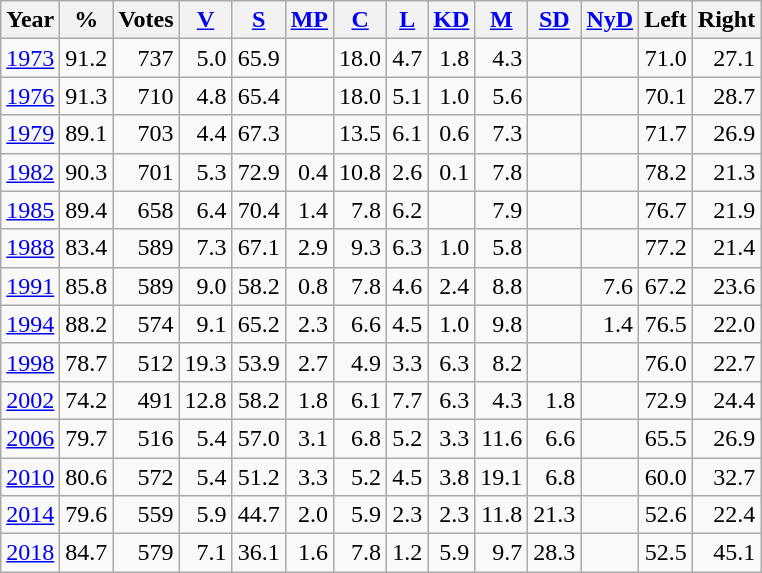<table class="wikitable sortable" style=text-align:right>
<tr>
<th>Year</th>
<th>%</th>
<th>Votes</th>
<th><a href='#'>V</a></th>
<th><a href='#'>S</a></th>
<th><a href='#'>MP</a></th>
<th><a href='#'>C</a></th>
<th><a href='#'>L</a></th>
<th><a href='#'>KD</a></th>
<th><a href='#'>M</a></th>
<th><a href='#'>SD</a></th>
<th><a href='#'>NyD</a></th>
<th>Left</th>
<th>Right</th>
</tr>
<tr>
<td align=left><a href='#'>1973</a></td>
<td>91.2</td>
<td>737</td>
<td>5.0</td>
<td>65.9</td>
<td></td>
<td>18.0</td>
<td>4.7</td>
<td>1.8</td>
<td>4.3</td>
<td></td>
<td></td>
<td>71.0</td>
<td>27.1</td>
</tr>
<tr>
<td align=left><a href='#'>1976</a></td>
<td>91.3</td>
<td>710</td>
<td>4.8</td>
<td>65.4</td>
<td></td>
<td>18.0</td>
<td>5.1</td>
<td>1.0</td>
<td>5.6</td>
<td></td>
<td></td>
<td>70.1</td>
<td>28.7</td>
</tr>
<tr>
<td align=left><a href='#'>1979</a></td>
<td>89.1</td>
<td>703</td>
<td>4.4</td>
<td>67.3</td>
<td></td>
<td>13.5</td>
<td>6.1</td>
<td>0.6</td>
<td>7.3</td>
<td></td>
<td></td>
<td>71.7</td>
<td>26.9</td>
</tr>
<tr>
<td align=left><a href='#'>1982</a></td>
<td>90.3</td>
<td>701</td>
<td>5.3</td>
<td>72.9</td>
<td>0.4</td>
<td>10.8</td>
<td>2.6</td>
<td>0.1</td>
<td>7.8</td>
<td></td>
<td></td>
<td>78.2</td>
<td>21.3</td>
</tr>
<tr>
<td align=left><a href='#'>1985</a></td>
<td>89.4</td>
<td>658</td>
<td>6.4</td>
<td>70.4</td>
<td>1.4</td>
<td>7.8</td>
<td>6.2</td>
<td></td>
<td>7.9</td>
<td></td>
<td></td>
<td>76.7</td>
<td>21.9</td>
</tr>
<tr>
<td align=left><a href='#'>1988</a></td>
<td>83.4</td>
<td>589</td>
<td>7.3</td>
<td>67.1</td>
<td>2.9</td>
<td>9.3</td>
<td>6.3</td>
<td>1.0</td>
<td>5.8</td>
<td></td>
<td></td>
<td>77.2</td>
<td>21.4</td>
</tr>
<tr>
<td align=left><a href='#'>1991</a></td>
<td>85.8</td>
<td>589</td>
<td>9.0</td>
<td>58.2</td>
<td>0.8</td>
<td>7.8</td>
<td>4.6</td>
<td>2.4</td>
<td>8.8</td>
<td></td>
<td>7.6</td>
<td>67.2</td>
<td>23.6</td>
</tr>
<tr>
<td align=left><a href='#'>1994</a></td>
<td>88.2</td>
<td>574</td>
<td>9.1</td>
<td>65.2</td>
<td>2.3</td>
<td>6.6</td>
<td>4.5</td>
<td>1.0</td>
<td>9.8</td>
<td></td>
<td>1.4</td>
<td>76.5</td>
<td>22.0</td>
</tr>
<tr>
<td align=left><a href='#'>1998</a></td>
<td>78.7</td>
<td>512</td>
<td>19.3</td>
<td>53.9</td>
<td>2.7</td>
<td>4.9</td>
<td>3.3</td>
<td>6.3</td>
<td>8.2</td>
<td></td>
<td></td>
<td>76.0</td>
<td>22.7</td>
</tr>
<tr>
<td align=left><a href='#'>2002</a></td>
<td>74.2</td>
<td>491</td>
<td>12.8</td>
<td>58.2</td>
<td>1.8</td>
<td>6.1</td>
<td>7.7</td>
<td>6.3</td>
<td>4.3</td>
<td>1.8</td>
<td></td>
<td>72.9</td>
<td>24.4</td>
</tr>
<tr>
<td align=left><a href='#'>2006</a></td>
<td>79.7</td>
<td>516</td>
<td>5.4</td>
<td>57.0</td>
<td>3.1</td>
<td>6.8</td>
<td>5.2</td>
<td>3.3</td>
<td>11.6</td>
<td>6.6</td>
<td></td>
<td>65.5</td>
<td>26.9</td>
</tr>
<tr>
<td align=left><a href='#'>2010</a></td>
<td>80.6</td>
<td>572</td>
<td>5.4</td>
<td>51.2</td>
<td>3.3</td>
<td>5.2</td>
<td>4.5</td>
<td>3.8</td>
<td>19.1</td>
<td>6.8</td>
<td></td>
<td>60.0</td>
<td>32.7</td>
</tr>
<tr>
<td align=left><a href='#'>2014</a></td>
<td>79.6</td>
<td>559</td>
<td>5.9</td>
<td>44.7</td>
<td>2.0</td>
<td>5.9</td>
<td>2.3</td>
<td>2.3</td>
<td>11.8</td>
<td>21.3</td>
<td></td>
<td>52.6</td>
<td>22.4</td>
</tr>
<tr>
<td align=left><a href='#'>2018</a></td>
<td>84.7</td>
<td>579</td>
<td>7.1</td>
<td>36.1</td>
<td>1.6</td>
<td>7.8</td>
<td>1.2</td>
<td>5.9</td>
<td>9.7</td>
<td>28.3</td>
<td></td>
<td>52.5</td>
<td>45.1</td>
</tr>
</table>
